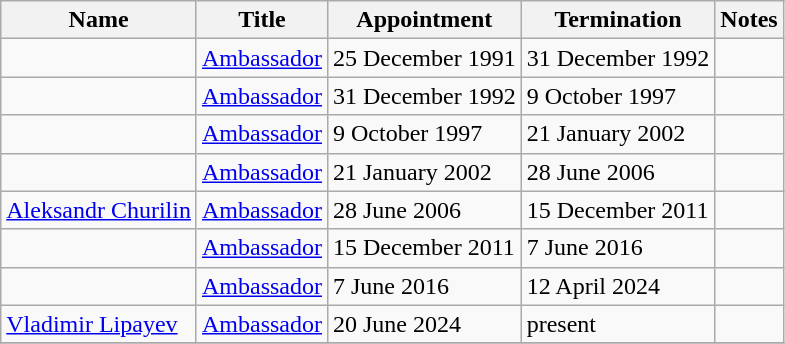<table class="wikitable">
<tr valign="middle">
<th>Name</th>
<th>Title</th>
<th>Appointment</th>
<th>Termination</th>
<th>Notes</th>
</tr>
<tr>
<td></td>
<td><a href='#'>Ambassador</a></td>
<td>25 December 1991</td>
<td>31 December 1992</td>
<td></td>
</tr>
<tr>
<td></td>
<td><a href='#'>Ambassador</a></td>
<td>31 December 1992</td>
<td>9 October 1997</td>
<td></td>
</tr>
<tr>
<td></td>
<td><a href='#'>Ambassador</a></td>
<td>9 October 1997</td>
<td>21 January 2002</td>
<td></td>
</tr>
<tr>
<td></td>
<td><a href='#'>Ambassador</a></td>
<td>21 January 2002</td>
<td>28 June 2006</td>
<td></td>
</tr>
<tr>
<td><a href='#'>Aleksandr Churilin</a></td>
<td><a href='#'>Ambassador</a></td>
<td>28 June 2006</td>
<td>15 December 2011</td>
<td></td>
</tr>
<tr>
<td></td>
<td><a href='#'>Ambassador</a></td>
<td>15 December 2011</td>
<td>7 June 2016</td>
<td></td>
</tr>
<tr>
<td></td>
<td><a href='#'>Ambassador</a></td>
<td>7 June 2016</td>
<td>12 April 2024</td>
<td></td>
</tr>
<tr>
<td><a href='#'>Vladimir Lipayev</a></td>
<td><a href='#'>Ambassador</a></td>
<td>20 June 2024</td>
<td>present</td>
<td></td>
</tr>
<tr>
</tr>
</table>
